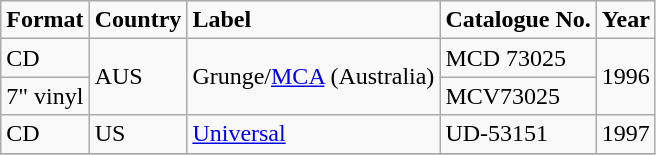<table class="wikitable">
<tr>
<td colspan="1"><strong>Format</strong></td>
<td colspan="1"><strong>Country</strong></td>
<td colspan="1"><strong>Label</strong></td>
<td colspan="1"><strong>Catalogue No.</strong></td>
<td colspan="1"><strong>Year</strong></td>
</tr>
<tr>
<td>CD</td>
<td rowspan="2">AUS</td>
<td rowspan="2">Grunge/<a href='#'>MCA</a> (Australia)</td>
<td>MCD 73025</td>
<td rowspan="2">1996</td>
</tr>
<tr>
<td>7" vinyl</td>
<td>MCV73025</td>
</tr>
<tr>
<td>CD</td>
<td>US</td>
<td><a href='#'>Universal</a></td>
<td>UD-53151</td>
<td>1997</td>
</tr>
<tr>
</tr>
</table>
